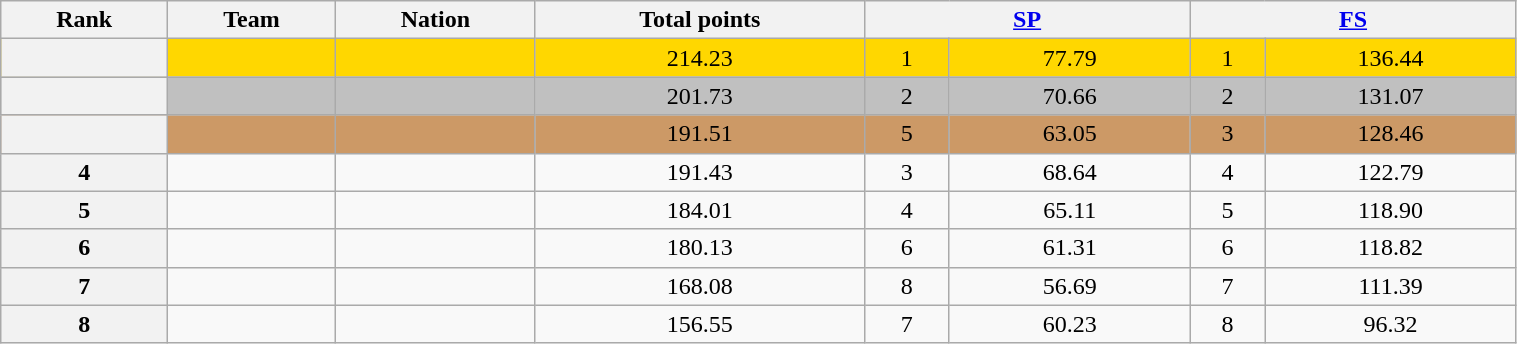<table class="wikitable sortable" style="text-align:center;" width="80%">
<tr>
<th scope="col">Rank</th>
<th scope="col">Team</th>
<th scope="col">Nation</th>
<th scope="col">Total points</th>
<th scope="col" colspan="2" width="80px"><a href='#'>SP</a></th>
<th scope="col" colspan="2" width="80px"><a href='#'>FS</a></th>
</tr>
<tr bgcolor="gold">
<th scope="row"></th>
<td align="left"></td>
<td align="left"></td>
<td>214.23</td>
<td>1</td>
<td>77.79</td>
<td>1</td>
<td>136.44</td>
</tr>
<tr bgcolor="silver">
<th scope="row"></th>
<td align="left"></td>
<td align="left"></td>
<td>201.73</td>
<td>2</td>
<td>70.66</td>
<td>2</td>
<td>131.07</td>
</tr>
<tr bgcolor="cc9966">
<th scope="row"></th>
<td align="left"></td>
<td align="left"></td>
<td>191.51</td>
<td>5</td>
<td>63.05</td>
<td>3</td>
<td>128.46</td>
</tr>
<tr>
<th scope="row">4</th>
<td align="left"></td>
<td align="left"></td>
<td>191.43</td>
<td>3</td>
<td>68.64</td>
<td>4</td>
<td>122.79</td>
</tr>
<tr>
<th scope="row">5</th>
<td align="left"></td>
<td align="left"></td>
<td>184.01</td>
<td>4</td>
<td>65.11</td>
<td>5</td>
<td>118.90</td>
</tr>
<tr>
<th scope="row">6</th>
<td align="left"></td>
<td align="left"></td>
<td>180.13</td>
<td>6</td>
<td>61.31</td>
<td>6</td>
<td>118.82</td>
</tr>
<tr>
<th scope="row">7</th>
<td align="left"></td>
<td align="left"></td>
<td>168.08</td>
<td>8</td>
<td>56.69</td>
<td>7</td>
<td>111.39</td>
</tr>
<tr>
<th scope="row">8</th>
<td align="left"></td>
<td align="left"></td>
<td>156.55</td>
<td>7</td>
<td>60.23</td>
<td>8</td>
<td>96.32</td>
</tr>
</table>
